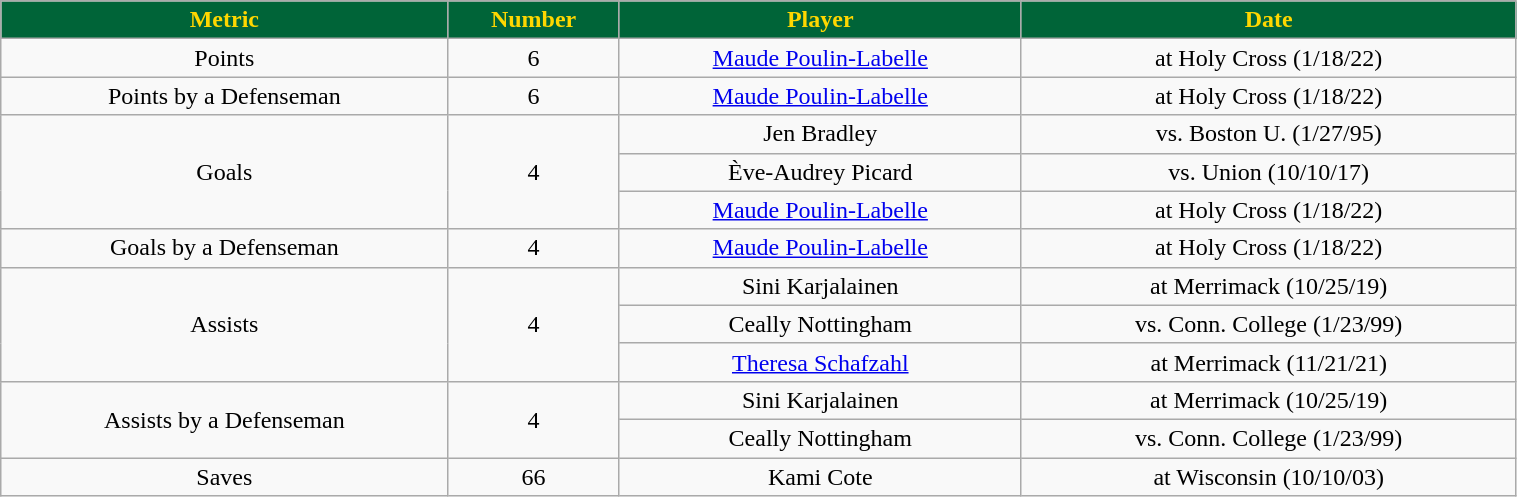<table class="wikitable" style="width:80%;">
<tr style="text-align:center; background:#006438; color:gold;">
<td><strong>Metric</strong></td>
<td><strong>Number</strong></td>
<td><strong>Player</strong></td>
<td><strong>Date</strong></td>
</tr>
<tr style="text-align:center;" bgcolor="">
<td>Points</td>
<td>6</td>
<td><a href='#'>Maude Poulin-Labelle</a></td>
<td>at Holy Cross (1/18/22)</td>
</tr>
<tr style="text-align:center;" bgcolor="">
<td>Points by a Defenseman</td>
<td>6</td>
<td><a href='#'>Maude Poulin-Labelle</a></td>
<td>at Holy Cross (1/18/22)</td>
</tr>
<tr style="text-align:center;" bgcolor="">
<td rowspan="3">Goals</td>
<td rowspan="3">4</td>
<td>Jen Bradley</td>
<td>vs. Boston U. (1/27/95)</td>
</tr>
<tr style="text-align:center;" bgcolor="">
<td>Ève-Audrey Picard</td>
<td>vs. Union (10/10/17)</td>
</tr>
<tr style="text-align:center;" bgcolor="">
<td><a href='#'>Maude Poulin-Labelle</a></td>
<td>at Holy Cross (1/18/22)</td>
</tr>
<tr style="text-align:center;" bgcolor="">
<td>Goals by a Defenseman</td>
<td>4</td>
<td><a href='#'>Maude Poulin-Labelle</a></td>
<td>at Holy Cross (1/18/22)</td>
</tr>
<tr style="text-align:center;" bgcolor="">
<td rowspan="3">Assists</td>
<td rowspan="3">4</td>
<td>Sini Karjalainen</td>
<td>at Merrimack (10/25/19)</td>
</tr>
<tr style="text-align:center;" bgcolor="">
<td>Ceally Nottingham</td>
<td>vs. Conn. College (1/23/99)</td>
</tr>
<tr style="text-align:center;" bgcolor="">
<td><a href='#'>Theresa Schafzahl</a></td>
<td>at Merrimack (11/21/21)</td>
</tr>
<tr style="text-align:center;" bgcolor="">
<td rowspan="2">Assists by a Defenseman</td>
<td rowspan="2">4</td>
<td>Sini Karjalainen</td>
<td>at Merrimack (10/25/19)</td>
</tr>
<tr style="text-align:center;" bgcolor="">
<td>Ceally Nottingham</td>
<td>vs. Conn. College (1/23/99)</td>
</tr>
<tr style="text-align:center;" bgcolor="">
<td>Saves</td>
<td>66</td>
<td>Kami Cote</td>
<td>at Wisconsin (10/10/03)</td>
</tr>
</table>
